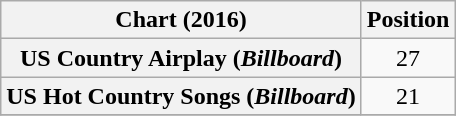<table class="wikitable sortable plainrowheaders" style="text-align:center">
<tr>
<th scope="col">Chart (2016)</th>
<th scope="col">Position</th>
</tr>
<tr>
<th scope="row">US Country Airplay (<em>Billboard</em>)</th>
<td>27</td>
</tr>
<tr>
<th scope="row">US Hot Country Songs (<em>Billboard</em>)</th>
<td>21</td>
</tr>
<tr>
</tr>
</table>
